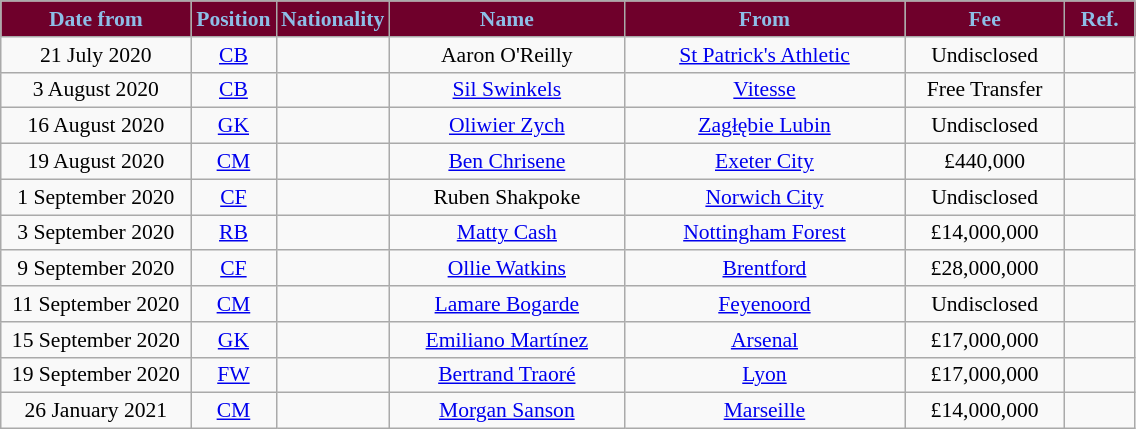<table class="wikitable"  style="text-align:center; font-size:90%; ">
<tr>
<th style="background:#6F002B; color:#8DBEE7; width:120px;">Date from</th>
<th style="background:#6F002B; color:#8DBEE7; width:50px;">Position</th>
<th style="background:#6F002B; color:#8DBEE7; width:50px;">Nationality</th>
<th style="background:#6F002B; color:#8DBEE7; width:150px;">Name</th>
<th style="background:#6F002B; color:#8DBEE7; width:180px;">From</th>
<th style="background:#6F002B; color:#8DBEE7; width:100px;">Fee</th>
<th style="background:#6F002B; color:#8DBEE7; width:40px;">Ref.</th>
</tr>
<tr>
<td>21 July 2020</td>
<td><a href='#'>CB</a></td>
<td></td>
<td>Aaron O'Reilly</td>
<td> <a href='#'>St Patrick's Athletic</a></td>
<td>Undisclosed</td>
<td></td>
</tr>
<tr>
<td>3 August 2020</td>
<td><a href='#'>CB</a></td>
<td></td>
<td><a href='#'>Sil Swinkels</a></td>
<td> <a href='#'>Vitesse</a></td>
<td>Free Transfer</td>
<td></td>
</tr>
<tr>
<td>16 August 2020</td>
<td><a href='#'>GK</a></td>
<td></td>
<td><a href='#'>Oliwier Zych</a></td>
<td> <a href='#'>Zagłębie Lubin</a></td>
<td>Undisclosed</td>
<td></td>
</tr>
<tr>
<td>19 August 2020</td>
<td><a href='#'>CM</a></td>
<td></td>
<td><a href='#'>Ben Chrisene</a></td>
<td> <a href='#'>Exeter City</a></td>
<td>£440,000</td>
<td></td>
</tr>
<tr>
<td>1 September 2020</td>
<td><a href='#'>CF</a></td>
<td></td>
<td>Ruben Shakpoke</td>
<td> <a href='#'>Norwich City</a></td>
<td>Undisclosed</td>
<td></td>
</tr>
<tr>
<td>3 September 2020</td>
<td><a href='#'>RB</a></td>
<td></td>
<td><a href='#'>Matty Cash</a></td>
<td> <a href='#'>Nottingham Forest</a></td>
<td>£14,000,000</td>
<td></td>
</tr>
<tr>
<td>9 September 2020</td>
<td><a href='#'>CF</a></td>
<td></td>
<td><a href='#'>Ollie Watkins</a></td>
<td> <a href='#'>Brentford</a></td>
<td>£28,000,000</td>
<td></td>
</tr>
<tr>
<td>11 September 2020</td>
<td><a href='#'>CM</a></td>
<td></td>
<td><a href='#'>Lamare Bogarde</a></td>
<td> <a href='#'>Feyenoord</a></td>
<td>Undisclosed</td>
<td></td>
</tr>
<tr>
<td>15 September 2020</td>
<td><a href='#'>GK</a></td>
<td></td>
<td><a href='#'>Emiliano Martínez</a></td>
<td> <a href='#'>Arsenal</a></td>
<td>£17,000,000</td>
<td></td>
</tr>
<tr>
<td>19 September 2020</td>
<td><a href='#'>FW</a></td>
<td></td>
<td><a href='#'>Bertrand Traoré</a></td>
<td> <a href='#'>Lyon</a></td>
<td>£17,000,000</td>
<td></td>
</tr>
<tr>
<td>26 January 2021</td>
<td><a href='#'>CM</a></td>
<td></td>
<td><a href='#'>Morgan Sanson</a></td>
<td> <a href='#'>Marseille</a></td>
<td>£14,000,000</td>
<td></td>
</tr>
</table>
